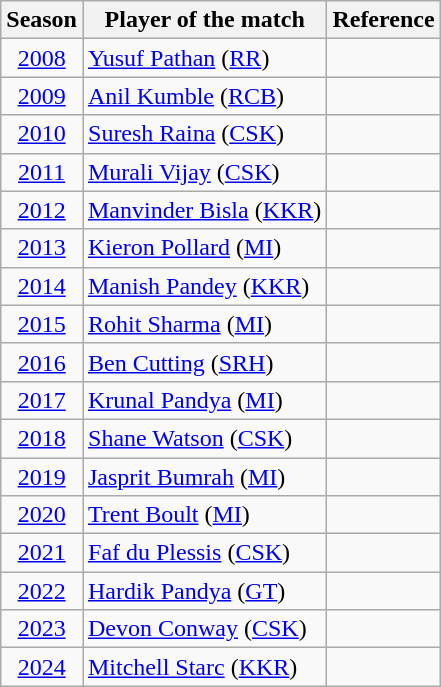<table class="wikitable" style="text-align:center">
<tr>
<th>Season</th>
<th>Player of the match</th>
<th>Reference</th>
</tr>
<tr>
<td><a href='#'>2008</a></td>
<td align=left><a href='#'>Yusuf Pathan</a> <span>(<a href='#'>RR</a>)</span></td>
<td></td>
</tr>
<tr>
<td><a href='#'>2009</a></td>
<td align=left><a href='#'>Anil Kumble</a> <span>(<a href='#'>RCB</a>)</span></td>
<td></td>
</tr>
<tr>
<td><a href='#'>2010</a></td>
<td align=left><a href='#'>Suresh Raina</a> <span>(<a href='#'>CSK</a>)</span></td>
<td></td>
</tr>
<tr>
<td><a href='#'>2011</a></td>
<td align=left><a href='#'>Murali Vijay</a> <span>(<a href='#'>CSK</a>)</span></td>
<td></td>
</tr>
<tr>
<td><a href='#'>2012</a></td>
<td align=left><a href='#'>Manvinder Bisla</a> <span>(<a href='#'>KKR</a>)</span></td>
<td></td>
</tr>
<tr>
<td><a href='#'>2013</a></td>
<td align=left><a href='#'>Kieron Pollard</a> <span>(<a href='#'>MI</a>)</span></td>
<td></td>
</tr>
<tr>
<td><a href='#'>2014</a></td>
<td align=left><a href='#'>Manish Pandey</a> <span>(<a href='#'>KKR</a>)</span></td>
<td></td>
</tr>
<tr>
<td><a href='#'>2015</a></td>
<td align=left><a href='#'>Rohit Sharma</a> <span>(<a href='#'>MI</a>)</span></td>
<td></td>
</tr>
<tr>
<td><a href='#'>2016</a></td>
<td align=left><a href='#'>Ben Cutting</a> <span>(<a href='#'>SRH</a>)</span></td>
<td></td>
</tr>
<tr>
<td><a href='#'>2017</a></td>
<td align=left><a href='#'>Krunal Pandya</a> <span>(<a href='#'>MI</a>)</span></td>
<td></td>
</tr>
<tr>
<td><a href='#'>2018</a></td>
<td align=left><a href='#'>Shane Watson</a> <span>(<a href='#'>CSK</a>)</span></td>
<td></td>
</tr>
<tr>
<td><a href='#'>2019</a></td>
<td align=left><a href='#'>Jasprit Bumrah</a> <span>(<a href='#'>MI</a>)</span></td>
<td></td>
</tr>
<tr>
<td><a href='#'>2020</a></td>
<td align=left><a href='#'>Trent Boult</a> <span>(<a href='#'>MI</a>)</span></td>
<td></td>
</tr>
<tr>
<td><a href='#'>2021</a></td>
<td align=left><a href='#'>Faf du Plessis</a> <span>(<a href='#'>CSK</a>)</span></td>
<td></td>
</tr>
<tr>
<td><a href='#'>2022</a></td>
<td align=left><a href='#'>Hardik Pandya</a> <span>(<a href='#'>GT</a>)</span></td>
<td></td>
</tr>
<tr>
<td><a href='#'>2023</a></td>
<td align=left><a href='#'>Devon Conway</a> <span>(<a href='#'>CSK</a>)</span></td>
<td></td>
</tr>
<tr>
<td><a href='#'>2024</a></td>
<td align=left><a href='#'>Mitchell Starc</a> <span>(<a href='#'>KKR</a>)</span></td>
<td></td>
</tr>
</table>
